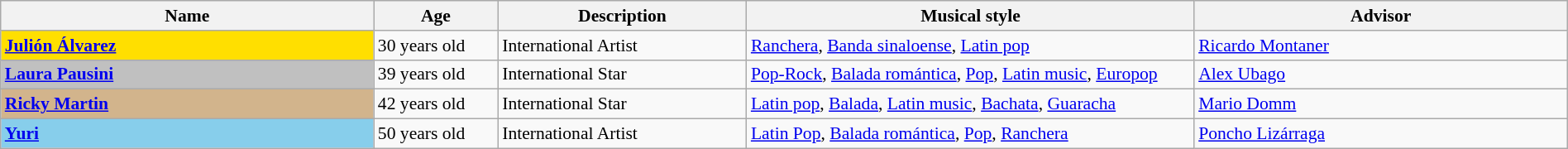<table class="wikitable" style="font-size:90%; width:100%">
<tr>
<th width="15%">Name</th>
<th width="05%">Age</th>
<th width="10%">Description</th>
<th width="18%">Musical style</th>
<th width="15%">Advisor</th>
</tr>
<tr>
<td style="background:#FFDF00"><strong><a href='#'>Julión Álvarez</a></strong></td>
<td>30 years old</td>
<td>International Artist</td>
<td><a href='#'>Ranchera</a>, <a href='#'>Banda sinaloense</a>, <a href='#'>Latin pop</a></td>
<td><a href='#'>Ricardo Montaner</a></td>
</tr>
<tr>
<td style="background:silver"><strong><a href='#'>Laura Pausini</a></strong></td>
<td>39 years old</td>
<td>International Star</td>
<td><a href='#'>Pop-Rock</a>, <a href='#'>Balada romántica</a>, <a href='#'>Pop</a>, <a href='#'>Latin music</a>, <a href='#'>Europop</a></td>
<td><a href='#'>Alex Ubago</a></td>
</tr>
<tr>
<td style="background:tan"><strong><a href='#'>Ricky Martin</a></strong></td>
<td>42 years old</td>
<td>International Star</td>
<td><a href='#'>Latin pop</a>, <a href='#'>Balada</a>, <a href='#'>Latin music</a>, <a href='#'>Bachata</a>, <a href='#'>Guaracha</a></td>
<td><a href='#'>Mario Domm</a></td>
</tr>
<tr>
<td style="background:skyblue"><strong><a href='#'>Yuri</a></strong></td>
<td>50 years old</td>
<td>International Artist</td>
<td><a href='#'>Latin Pop</a>, <a href='#'>Balada romántica</a>, <a href='#'>Pop</a>, <a href='#'>Ranchera</a></td>
<td><a href='#'>Poncho Lizárraga</a></td>
</tr>
</table>
